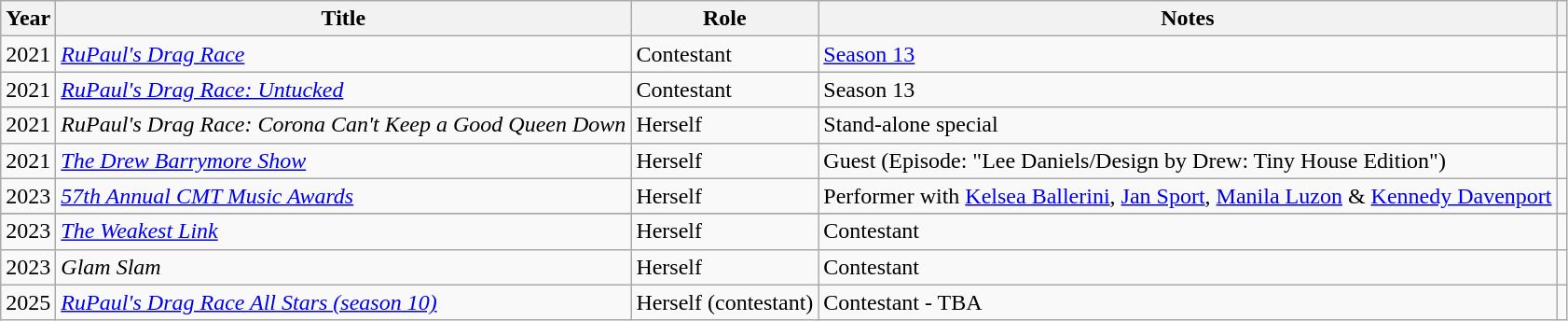<table class="wikitable">
<tr>
<th>Year</th>
<th>Title</th>
<th>Role</th>
<th>Notes</th>
<th style="text-align: center;" class="unsortable"></th>
</tr>
<tr>
<td>2021</td>
<td><em><a href='#'>RuPaul's Drag Race</a></em></td>
<td>Contestant</td>
<td><a href='#'>Season 13</a></td>
<td></td>
</tr>
<tr>
<td>2021</td>
<td><em><a href='#'>RuPaul's Drag Race: Untucked</a></em></td>
<td>Contestant</td>
<td>Season 13</td>
<td></td>
</tr>
<tr>
<td>2021</td>
<td><em>RuPaul's Drag Race: Corona Can't Keep a Good Queen Down</em></td>
<td>Herself</td>
<td>Stand-alone special</td>
<td></td>
</tr>
<tr>
<td>2021</td>
<td><em><a href='#'>The Drew Barrymore Show</a></em></td>
<td>Herself</td>
<td>Guest (Episode: "Lee Daniels/Design by Drew: Tiny House Edition")</td>
<td></td>
</tr>
<tr>
<td>2023</td>
<td><em><a href='#'>57th Annual CMT Music Awards</a></em></td>
<td>Herself</td>
<td>Performer with <a href='#'>Kelsea Ballerini</a>, <a href='#'>Jan Sport</a>, <a href='#'>Manila Luzon</a> & <a href='#'>Kennedy Davenport</a></td>
<td></td>
</tr>
<tr>
</tr>
<tr>
<td>2023</td>
<td><em><a href='#'>The Weakest Link</a></em></td>
<td>Herself</td>
<td>Contestant</td>
<td></td>
</tr>
<tr>
<td>2023</td>
<td><em>Glam Slam</em></td>
<td>Herself</td>
<td>Contestant</td>
<td></td>
</tr>
<tr>
<td>2025</td>
<td><em><a href='#'>RuPaul's Drag Race All Stars (season 10)</a></em></td>
<td>Herself (contestant)</td>
<td>Contestant - TBA</td>
<td></td>
</tr>
</table>
